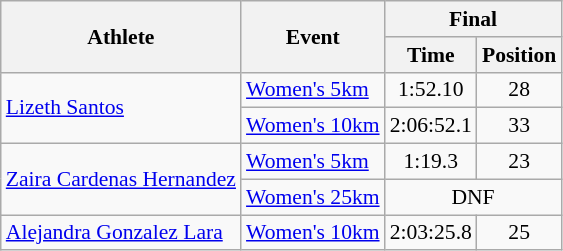<table class="wikitable" style="font-size:90%;">
<tr>
<th rowspan=2>Athlete</th>
<th rowspan=2>Event</th>
<th colspan=2>Final</th>
</tr>
<tr>
<th>Time</th>
<th>Position</th>
</tr>
<tr>
<td rowspan=2><a href='#'>Lizeth Santos</a></td>
<td><a href='#'>Women's 5km</a></td>
<td align=center>1:52.10</td>
<td align=center>28</td>
</tr>
<tr>
<td><a href='#'>Women's 10km</a></td>
<td align=center>2:06:52.1</td>
<td align=center>33</td>
</tr>
<tr>
<td rowspan=2><a href='#'>Zaira Cardenas Hernandez</a></td>
<td><a href='#'>Women's 5km</a></td>
<td align=center>1:19.3</td>
<td align=center>23</td>
</tr>
<tr>
<td><a href='#'>Women's 25km</a></td>
<td style="text-align:center;" colspan="2">DNF</td>
</tr>
<tr>
<td><a href='#'>Alejandra Gonzalez Lara</a></td>
<td><a href='#'>Women's 10km</a></td>
<td align=center>2:03:25.8</td>
<td align=center>25</td>
</tr>
</table>
